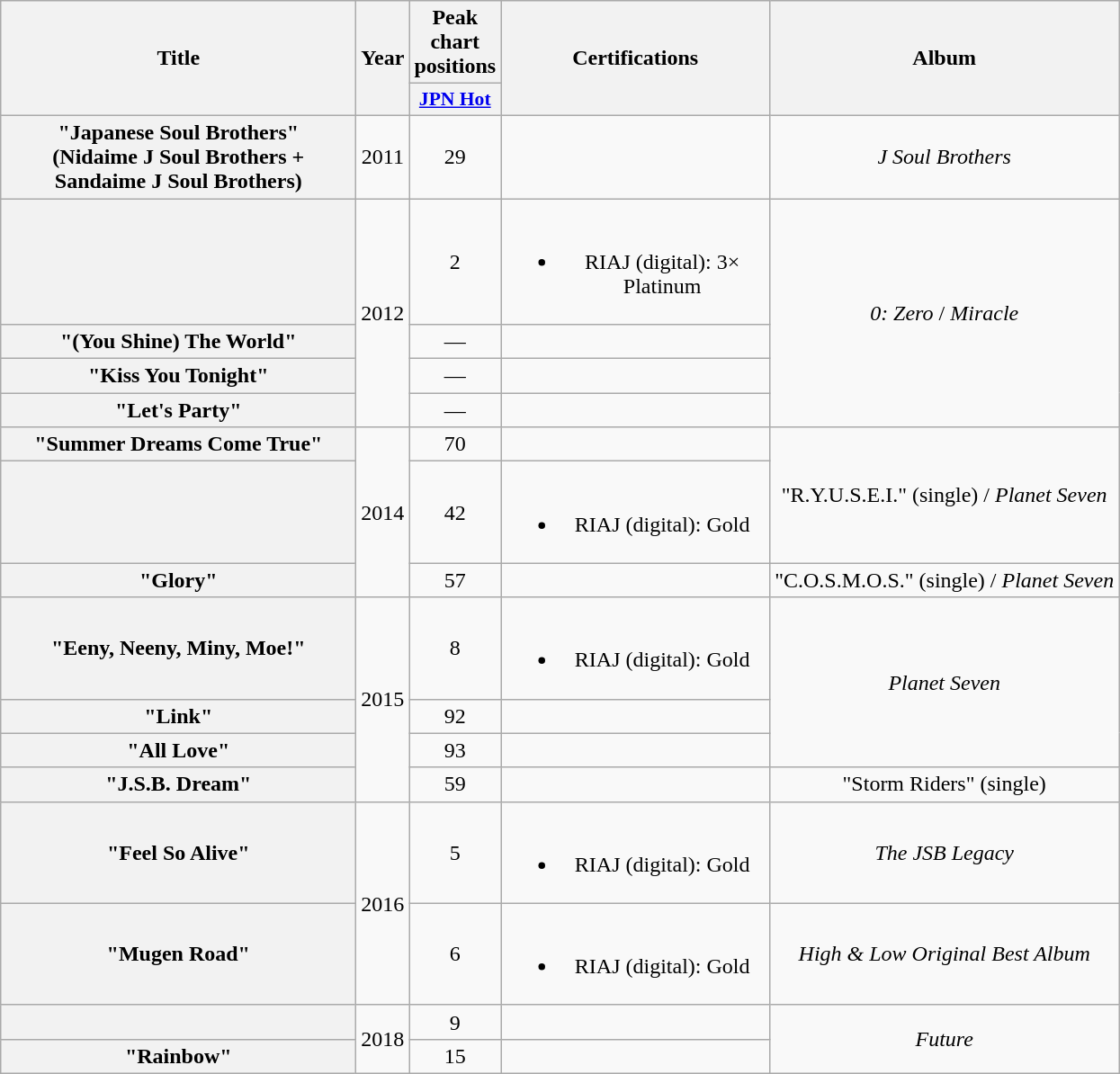<table class="wikitable plainrowheaders" style="text-align:center;">
<tr>
<th scope="col" rowspan="2" style="width:16em;">Title</th>
<th scope="col" rowspan="2">Year</th>
<th scope="col" colspan="1">Peak chart positions</th>
<th scope="col" rowspan="2" style="width:12em;">Certifications</th>
<th scope="col" rowspan="2">Album</th>
</tr>
<tr>
<th scope="col" style="width:3em;font-size:90%;"><a href='#'>JPN Hot</a><br></th>
</tr>
<tr>
<th scope="row">"Japanese Soul Brothers"<br><span>(Nidaime J Soul Brothers + Sandaime J Soul Brothers)</span></th>
<td>2011</td>
<td>29</td>
<td></td>
<td><em>J Soul Brothers</em></td>
</tr>
<tr>
<th scope="row"></th>
<td rowspan="4">2012</td>
<td>2</td>
<td><br><ul><li>RIAJ <span>(digital)</span>: 3× Platinum</li></ul></td>
<td rowspan="4"><em>0: Zero</em> / <em>Miracle</em></td>
</tr>
<tr>
<th scope="row">"(You Shine) The World"</th>
<td>—</td>
<td></td>
</tr>
<tr>
<th scope="row">"Kiss You Tonight"</th>
<td>—</td>
<td></td>
</tr>
<tr>
<th scope="row">"Let's Party"</th>
<td>—</td>
<td></td>
</tr>
<tr>
<th scope="row">"Summer Dreams Come True"</th>
<td rowspan="3">2014</td>
<td>70</td>
<td></td>
<td rowspan="2">"R.Y.U.S.E.I." <span>(single)</span> / <em>Planet Seven</em></td>
</tr>
<tr>
<th scope="row"></th>
<td>42</td>
<td><br><ul><li>RIAJ <span>(digital)</span>: Gold</li></ul></td>
</tr>
<tr>
<th scope="row">"Glory"</th>
<td>57</td>
<td></td>
<td>"C.O.S.M.O.S." <span>(single)</span> / <em>Planet Seven</em></td>
</tr>
<tr>
<th scope="row">"Eeny, Neeny, Miny, Moe!"</th>
<td rowspan="4">2015</td>
<td>8</td>
<td><br><ul><li>RIAJ <span>(digital)</span>: Gold</li></ul></td>
<td rowspan="3"><em>Planet Seven</em></td>
</tr>
<tr>
<th scope="row">"Link"</th>
<td>92</td>
<td></td>
</tr>
<tr>
<th scope="row">"All Love"</th>
<td>93</td>
<td></td>
</tr>
<tr>
<th scope="row">"J.S.B. Dream"</th>
<td>59</td>
<td></td>
<td>"Storm Riders" <span>(single)</span></td>
</tr>
<tr>
<th scope="row">"Feel So Alive"</th>
<td rowspan="2">2016</td>
<td>5</td>
<td><br><ul><li>RIAJ <span>(digital)</span>: Gold</li></ul></td>
<td><em>The JSB Legacy</em></td>
</tr>
<tr>
<th scope="row">"Mugen Road"</th>
<td>6</td>
<td><br><ul><li>RIAJ <span>(digital)</span>: Gold</li></ul></td>
<td><em>High & Low Original Best Album</em></td>
</tr>
<tr>
<th scope="row"></th>
<td rowspan="2">2018</td>
<td>9</td>
<td></td>
<td rowspan="2"><em>Future</em></td>
</tr>
<tr>
<th scope="row">"Rainbow"</th>
<td>15</td>
<td></td>
</tr>
</table>
